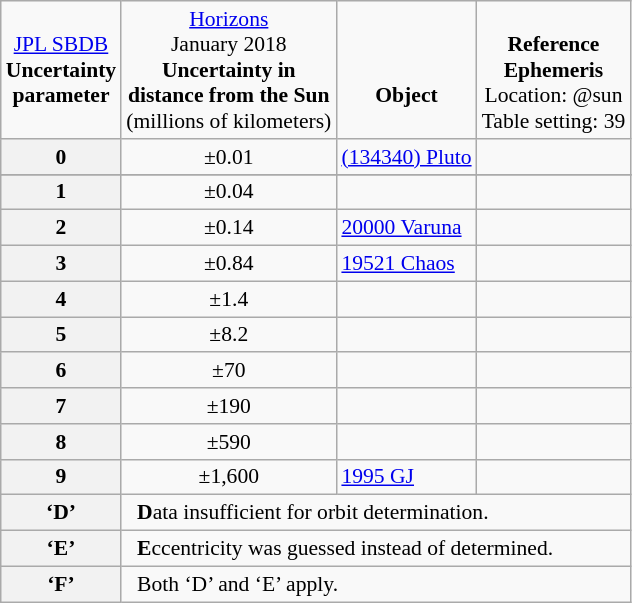<table class="wikitable floatright" style="text-align:center; font-size:0.9em;">
<tr style="align:center;vertical-align:bottom;">
<td><a href='#'>JPL SBDB</a><br><strong>Uncertainty<br>parameter</strong><br>  </td>
<td><a href='#'>Horizons</a><br>January 2018<br><strong>Uncertainty in<br>distance from the Sun</strong><br>(millions of kilometers)</td>
<td><strong>Object</strong><br>  </td>
<td><strong>Reference<br>Ephemeris</strong><br>Location: @sun<br>Table setting: 39</td>
</tr>
<tr>
<th>0</th>
<td>±0.01</td>
<td align=left><a href='#'>(134340) Pluto</a></td>
<td></td>
</tr>
<tr>
</tr>
<tr>
<th>1</th>
<td>±0.04</td>
<td align=left></td>
<td></td>
</tr>
<tr>
<th>2</th>
<td>±0.14</td>
<td align=left><a href='#'>20000 Varuna</a></td>
<td></td>
</tr>
<tr>
<th>3</th>
<td>±0.84</td>
<td align=left><a href='#'>19521 Chaos</a></td>
<td></td>
</tr>
<tr>
<th>4</th>
<td>±1.4</td>
<td align=left></td>
<td></td>
</tr>
<tr>
<th>5</th>
<td>±8.2</td>
<td align=left></td>
<td></td>
</tr>
<tr>
<th>6</th>
<td>±70</td>
<td align=left></td>
<td></td>
</tr>
<tr>
<th>7</th>
<td>±190</td>
<td align=left></td>
<td></td>
</tr>
<tr>
<th>8 </th>
<td>±590</td>
<td align=left></td>
<td></td>
</tr>
<tr>
<th>9</th>
<td>±1,600</td>
<td align=left><a href='#'>1995 GJ</a></td>
<td></td>
</tr>
<tr>
<th>‘D’</th>
<td colspan="3;" align=left>  <strong>D</strong>ata insufficient for orbit determination.</td>
</tr>
<tr>
<th>‘E’</th>
<td colspan="3;" align=left>  <strong>E</strong>ccentricity was guessed instead of determined.</td>
</tr>
<tr>
<th>‘F’</th>
<td colspan="3;" align=left>  Both ‘D’ and ‘E’ apply.</td>
</tr>
</table>
